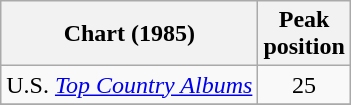<table class="wikitable">
<tr>
<th>Chart (1985)</th>
<th>Peak<br>position<br></th>
</tr>
<tr>
<td>U.S. <em><a href='#'>Top Country Albums</a></em></td>
<td align="center">25</td>
</tr>
<tr>
</tr>
</table>
